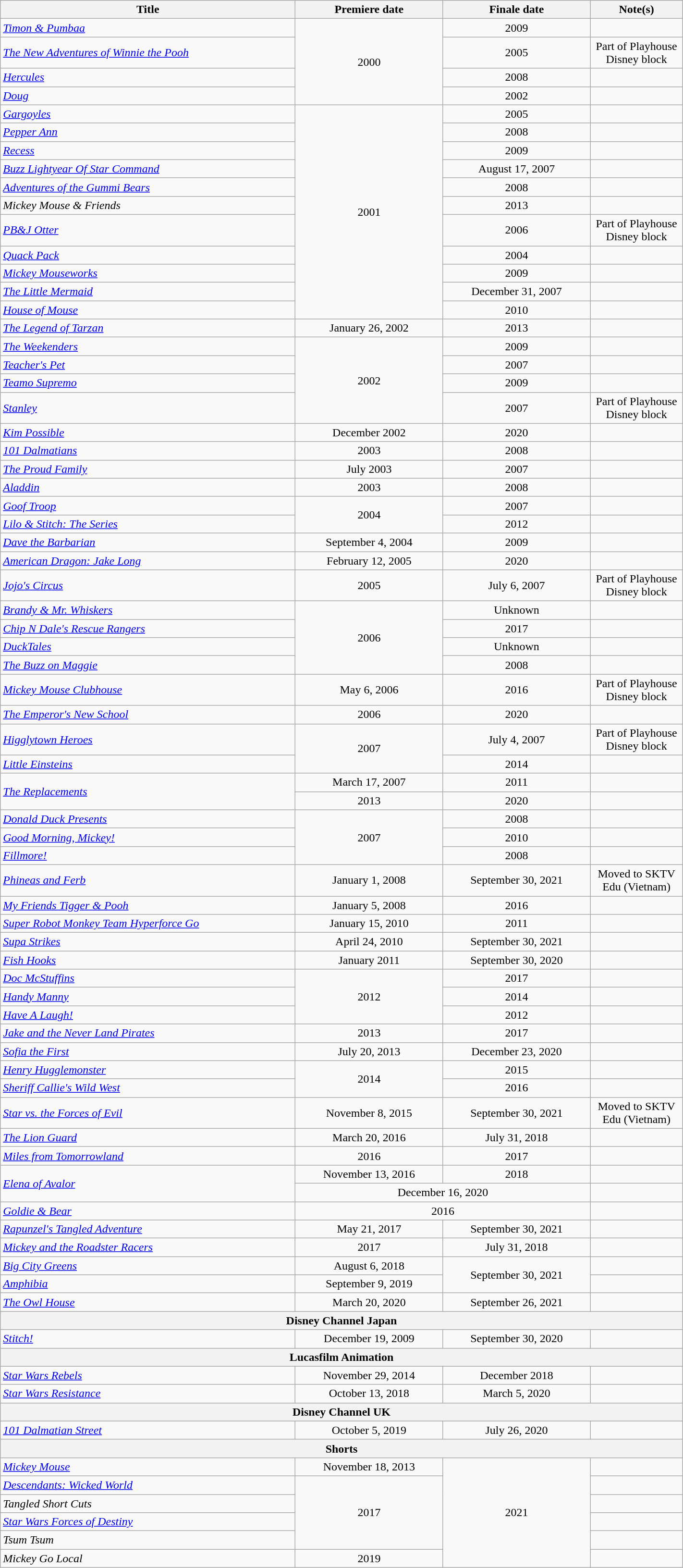<table class="wikitable plainrowheaders sortable" style="width:75%;text-align:center;">
<tr>
<th scope="col" style="width:20%;">Title</th>
<th scope="col" style="width:10%;">Premiere date</th>
<th scope="col" style="width:10%;">Finale date</th>
<th class="unsortable" style="width:5%;">Note(s)</th>
</tr>
<tr>
<td style="text-align:left;" scope"row"><em><a href='#'>Timon & Pumbaa</a></em></td>
<td rowspan="4">2000</td>
<td>2009</td>
<td></td>
</tr>
<tr>
<td style="text-align:left;" scope"row"><em><a href='#'>The New Adventures of Winnie the Pooh</a></em></td>
<td>2005</td>
<td>Part of Playhouse Disney block</td>
</tr>
<tr>
<td style="text-align:left;" scope"row"><em><a href='#'>Hercules</a></em></td>
<td>2008</td>
<td></td>
</tr>
<tr>
<td style="text-align:left;" scope"row"><em><a href='#'>Doug</a></em></td>
<td>2002</td>
<td></td>
</tr>
<tr>
<td style="text-align:left;" scope"row"><em><a href='#'>Gargoyles</a></em></td>
<td rowspan="11">2001</td>
<td>2005</td>
<td></td>
</tr>
<tr>
<td style="text-align:left;" scope"row"><em><a href='#'>Pepper Ann</a></em></td>
<td>2008</td>
<td></td>
</tr>
<tr>
<td style="text-align:left;" scope"row"><em><a href='#'>Recess</a></em></td>
<td>2009</td>
<td></td>
</tr>
<tr>
<td style="text-align:left;" scope"row"><em><a href='#'>Buzz Lightyear Of Star Command</a></em></td>
<td>August 17, 2007</td>
<td></td>
</tr>
<tr>
<td style="text-align:left;" scope"row"><em><a href='#'>Adventures of the Gummi Bears</a></em></td>
<td>2008</td>
<td></td>
</tr>
<tr>
<td style="text-align:left;" scope"row"><em>Mickey Mouse & Friends</em></td>
<td>2013</td>
<td></td>
</tr>
<tr>
<td style="text-align:left;" scope"row"><em><a href='#'>PB&J Otter</a></em></td>
<td>2006</td>
<td>Part of Playhouse Disney block</td>
</tr>
<tr>
<td style="text-align:left;" scope"row"><em><a href='#'>Quack Pack</a></em></td>
<td>2004</td>
<td></td>
</tr>
<tr>
<td style="text-align:left;" scope"row"><em><a href='#'>Mickey Mouseworks</a></em></td>
<td>2009</td>
<td></td>
</tr>
<tr>
<td style="text-align:left;" scope"row"><em><a href='#'>The Little Mermaid</a></em></td>
<td>December 31, 2007</td>
<td></td>
</tr>
<tr>
<td style="text-align:left;" scope"row"><em><a href='#'>House of Mouse</a></em></td>
<td>2010</td>
<td></td>
</tr>
<tr>
<td style="text-align:left;" scope"row"><em><a href='#'>The Legend of Tarzan</a></em></td>
<td>January 26, 2002</td>
<td>2013</td>
<td></td>
</tr>
<tr>
<td style="text-align:left;" scope"row"><em><a href='#'>The Weekenders</a></em></td>
<td rowspan="4">2002</td>
<td>2009</td>
<td></td>
</tr>
<tr>
<td style="text-align:left;" scope"row"><a href='#'><em>Teacher's Pet</em></a></td>
<td>2007</td>
<td></td>
</tr>
<tr>
<td style="text-align:left;" scope"row"><em><a href='#'>Teamo Supremo</a></em></td>
<td>2009</td>
<td></td>
</tr>
<tr>
<td style="text-align:left;" scope"row"><em><a href='#'>Stanley</a></em></td>
<td>2007</td>
<td>Part of Playhouse Disney block</td>
</tr>
<tr>
<td style="text-align:left;" scope"row"><em><a href='#'>Kim Possible</a></em></td>
<td>December 2002</td>
<td>2020</td>
<td></td>
</tr>
<tr>
<td style="text-align:left;" scope"row"><em><a href='#'>101 Dalmatians</a></em></td>
<td>2003</td>
<td>2008</td>
<td></td>
</tr>
<tr>
<td style="text-align:left;" scope"row"><em><a href='#'>The Proud Family</a></em></td>
<td>July 2003</td>
<td>2007</td>
<td></td>
</tr>
<tr>
<td style="text-align:left;" scope"row"><em><a href='#'>Aladdin</a></em></td>
<td>2003</td>
<td>2008</td>
<td></td>
</tr>
<tr>
<td style="text-align:left;" scope"row"><em><a href='#'>Goof Troop</a></em></td>
<td rowspan="2">2004</td>
<td>2007</td>
<td></td>
</tr>
<tr>
<td style="text-align:left;" scope"row"><em><a href='#'>Lilo & Stitch: The Series</a></em></td>
<td>2012</td>
<td></td>
</tr>
<tr>
<td style="text-align:left;" scope"row"><em><a href='#'>Dave the Barbarian</a></em></td>
<td>September 4, 2004</td>
<td>2009</td>
<td></td>
</tr>
<tr>
<td style="text-align:left;" scope"row"><em><a href='#'>American Dragon: Jake Long</a></em></td>
<td>February 12, 2005</td>
<td>2020</td>
<td></td>
</tr>
<tr>
<td style="text-align:left;" scope"row"><em><a href='#'>Jojo's Circus</a></em></td>
<td>2005</td>
<td>July 6, 2007</td>
<td>Part of Playhouse Disney block</td>
</tr>
<tr>
<td style="text-align:left;" scope"row"><em><a href='#'>Brandy & Mr. Whiskers</a></em></td>
<td rowspan="4">2006</td>
<td>Unknown</td>
<td></td>
</tr>
<tr>
<td style="text-align:left;" scope"row"><em><a href='#'>Chip N Dale's Rescue Rangers</a></em></td>
<td>2017</td>
<td></td>
</tr>
<tr>
<td style="text-align:left;" scope"row"><em><a href='#'>DuckTales</a></em></td>
<td>Unknown</td>
<td></td>
</tr>
<tr>
<td style="text-align:left;" scope"row"><em><a href='#'>The Buzz on Maggie</a></em></td>
<td>2008</td>
<td></td>
</tr>
<tr>
<td style="text-align:left;" scope"row"><em><a href='#'>Mickey Mouse Clubhouse</a></em></td>
<td>May 6, 2006</td>
<td>2016</td>
<td>Part of Playhouse Disney block</td>
</tr>
<tr>
<td style="text-align:left;" scope"row"><em><a href='#'>The Emperor's New School</a></em></td>
<td>2006</td>
<td>2020</td>
<td></td>
</tr>
<tr>
<td style="text-align:left;" scope"row"><em><a href='#'>Higglytown Heroes</a></em></td>
<td rowspan="2">2007</td>
<td>July 4, 2007</td>
<td>Part of Playhouse Disney block</td>
</tr>
<tr>
<td style="text-align:left;" scope"row"><em><a href='#'>Little Einsteins</a></em></td>
<td>2014</td>
<td></td>
</tr>
<tr>
<td style="text-align:left;" scope"row" rowspan="2"><em><a href='#'>The Replacements</a></em></td>
<td>March 17, 2007</td>
<td>2011</td>
<td></td>
</tr>
<tr>
<td>2013</td>
<td>2020</td>
<td></td>
</tr>
<tr>
<td style="text-align:left;" scope"row"><em><a href='#'>Donald Duck Presents</a></em></td>
<td rowspan="3">2007</td>
<td>2008</td>
<td></td>
</tr>
<tr>
<td style="text-align:left;" scope"row"><em><a href='#'>Good Morning, Mickey!</a></em></td>
<td>2010</td>
<td></td>
</tr>
<tr>
<td style="text-align:left;" scope"row"><em><a href='#'>Fillmore!</a></em></td>
<td>2008</td>
<td></td>
</tr>
<tr>
<td style="text-align:left;" scope"row"><em><a href='#'>Phineas and Ferb</a></em></td>
<td>January 1, 2008</td>
<td>September 30, 2021</td>
<td>Moved to SKTV Edu (Vietnam)</td>
</tr>
<tr>
<td style="text-align:left;" scope"row"><em><a href='#'>My Friends Tigger & Pooh</a></em></td>
<td>January 5, 2008</td>
<td>2016</td>
<td></td>
</tr>
<tr>
<td style="text-align:left;" scope"row"><em><a href='#'>Super Robot Monkey Team Hyperforce Go</a></em></td>
<td>January 15, 2010</td>
<td>2011</td>
<td></td>
</tr>
<tr>
<td style="text-align:left;" scope"row"><em><a href='#'>Supa Strikes</a></em></td>
<td>April 24, 2010</td>
<td>September 30, 2021</td>
<td></td>
</tr>
<tr>
<td style="text-align:left;" scope"row"><em><a href='#'>Fish Hooks</a></em></td>
<td>January 2011</td>
<td>September 30, 2020</td>
<td></td>
</tr>
<tr>
<td style="text-align:left;" scope"row"><em><a href='#'>Doc McStuffins</a></em></td>
<td rowspan="3">2012</td>
<td>2017</td>
<td></td>
</tr>
<tr>
<td style="text-align:left;" scope"row"><em><a href='#'>Handy Manny</a></em></td>
<td>2014</td>
<td></td>
</tr>
<tr>
<td style="text-align:left;" scope"row"><em><a href='#'>Have A Laugh!</a></em></td>
<td>2012</td>
<td></td>
</tr>
<tr>
<td style="text-align:left;" scope"row"><em><a href='#'>Jake and the Never Land Pirates</a></em></td>
<td>2013</td>
<td>2017</td>
<td></td>
</tr>
<tr>
<td style="text-align:left;" scope"row"><em><a href='#'>Sofia the First</a></em></td>
<td>July 20, 2013</td>
<td>December 23, 2020</td>
<td></td>
</tr>
<tr>
<td style="text-align:left;" scope"row"><em><a href='#'>Henry Hugglemonster</a></em></td>
<td rowspan="2">2014</td>
<td>2015</td>
<td></td>
</tr>
<tr>
<td style="text-align:left;" scope"row"><em><a href='#'>Sheriff Callie's Wild West</a></em></td>
<td>2016</td>
<td></td>
</tr>
<tr>
<td style="text-align:left;" scope"row"><em><a href='#'>Star vs. the Forces of Evil</a></em></td>
<td>November 8, 2015</td>
<td>September 30, 2021</td>
<td> Moved to SKTV Edu (Vietnam)</td>
</tr>
<tr>
<td style="text-align:left;" scope"row"><em><a href='#'>The Lion Guard</a></em></td>
<td>March 20, 2016</td>
<td>July 31, 2018</td>
<td></td>
</tr>
<tr>
<td style="text-align:left;" scope"row"><em><a href='#'>Miles from Tomorrowland</a></em></td>
<td>2016</td>
<td>2017</td>
<td></td>
</tr>
<tr>
<td style="text-align:left;" scope"row" rowspan="2"><em><a href='#'>Elena of Avalor</a></em></td>
<td>November 13, 2016</td>
<td>2018</td>
<td></td>
</tr>
<tr>
<td colspan="2">December 16, 2020</td>
<td></td>
</tr>
<tr>
<td style="text-align:left;" scope"row"><em><a href='#'>Goldie & Bear</a></em></td>
<td colspan="2">2016</td>
<td></td>
</tr>
<tr>
<td style="text-align:left;" scope"row"><em><a href='#'>Rapunzel's Tangled Adventure</a></em></td>
<td>May 21, 2017</td>
<td>September 30, 2021</td>
<td></td>
</tr>
<tr>
<td style="text-align:left;" scope"row"><em><a href='#'>Mickey and the Roadster Racers</a></em></td>
<td>2017</td>
<td>July 31, 2018</td>
<td></td>
</tr>
<tr>
<td style="text-align:left;" scope"row"><em><a href='#'>Big City Greens</a></em></td>
<td>August 6, 2018</td>
<td rowspan="2">September 30, 2021</td>
<td></td>
</tr>
<tr>
<td style="text-align:left;" scope"row"><em><a href='#'>Amphibia</a></em></td>
<td>September 9, 2019</td>
<td></td>
</tr>
<tr>
<td style="text-align:left;" scope"row"><em><a href='#'>The Owl House</a></em></td>
<td>March 20, 2020</td>
<td>September 26, 2021</td>
<td></td>
</tr>
<tr>
<th colspan="4">Disney Channel Japan</th>
</tr>
<tr>
<td style="text-align:left;" scope"row"><em><a href='#'>Stitch!</a></em></td>
<td>December 19, 2009</td>
<td>September 30, 2020</td>
<td></td>
</tr>
<tr>
<th colspan="4">Lucasfilm Animation</th>
</tr>
<tr>
<td style="text-align:left;" scope"row"><em><a href='#'>Star Wars Rebels</a></em></td>
<td>November 29, 2014</td>
<td>December 2018</td>
<td></td>
</tr>
<tr>
<td style="text-align:left;" scope"row"><em><a href='#'>Star Wars Resistance</a></em></td>
<td>October 13, 2018</td>
<td>March 5, 2020</td>
<td></td>
</tr>
<tr>
<th colspan="4">Disney Channel UK</th>
</tr>
<tr>
<td style="text-align:left;" scope"row"><em><a href='#'>101 Dalmatian Street</a></em></td>
<td>October 5, 2019</td>
<td>July 26, 2020</td>
<td></td>
</tr>
<tr>
<th colspan="4">Shorts</th>
</tr>
<tr>
<td style="text-align:left;" scope"row"><em><a href='#'>Mickey Mouse</a></em></td>
<td>November 18, 2013</td>
<td rowspan="6">2021</td>
<td></td>
</tr>
<tr>
<td style="text-align:left;" scope"row"><em><a href='#'>Descendants: Wicked World</a></em></td>
<td rowspan="4">2017</td>
<td></td>
</tr>
<tr>
<td style="text-align:left;" scope"row"><em>Tangled Short Cuts</em></td>
<td></td>
</tr>
<tr>
<td style="text-align:left;" scope"row"><em><a href='#'>Star Wars Forces of Destiny</a></em></td>
<td></td>
</tr>
<tr>
<td style="text-align:left;" scope"row"><em>Tsum Tsum</em></td>
<td></td>
</tr>
<tr>
<td style="text-align:left;" scope"row"><em>Mickey Go Local</em></td>
<td>2019</td>
<td></td>
</tr>
</table>
